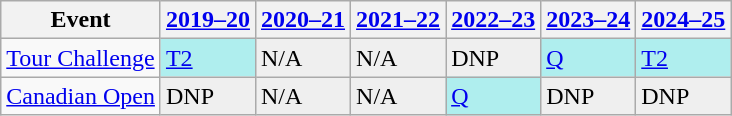<table class="wikitable" border="1">
<tr>
<th>Event</th>
<th><a href='#'>2019–20</a></th>
<th><a href='#'>2020–21</a></th>
<th><a href='#'>2021–22</a></th>
<th><a href='#'>2022–23</a></th>
<th><a href='#'>2023–24</a></th>
<th><a href='#'>2024–25</a></th>
</tr>
<tr>
<td><a href='#'>Tour Challenge</a></td>
<td style="background:#afeeee;"><a href='#'>T2</a></td>
<td style="background:#EFEFEF;">N/A</td>
<td style="background:#EFEFEF;">N/A</td>
<td style="background:#EFEFEF;">DNP</td>
<td style="background:#afeeee;"><a href='#'>Q</a></td>
<td style="background:#afeeee;"><a href='#'>T2</a></td>
</tr>
<tr>
<td><a href='#'>Canadian Open</a></td>
<td style="background:#EFEFEF;">DNP</td>
<td style="background:#EFEFEF;">N/A</td>
<td style="background:#EFEFEF;">N/A</td>
<td style="background:#afeeee;"><a href='#'>Q</a></td>
<td style="background:#EFEFEF;">DNP</td>
<td style="background:#EFEFEF;">DNP</td>
</tr>
</table>
